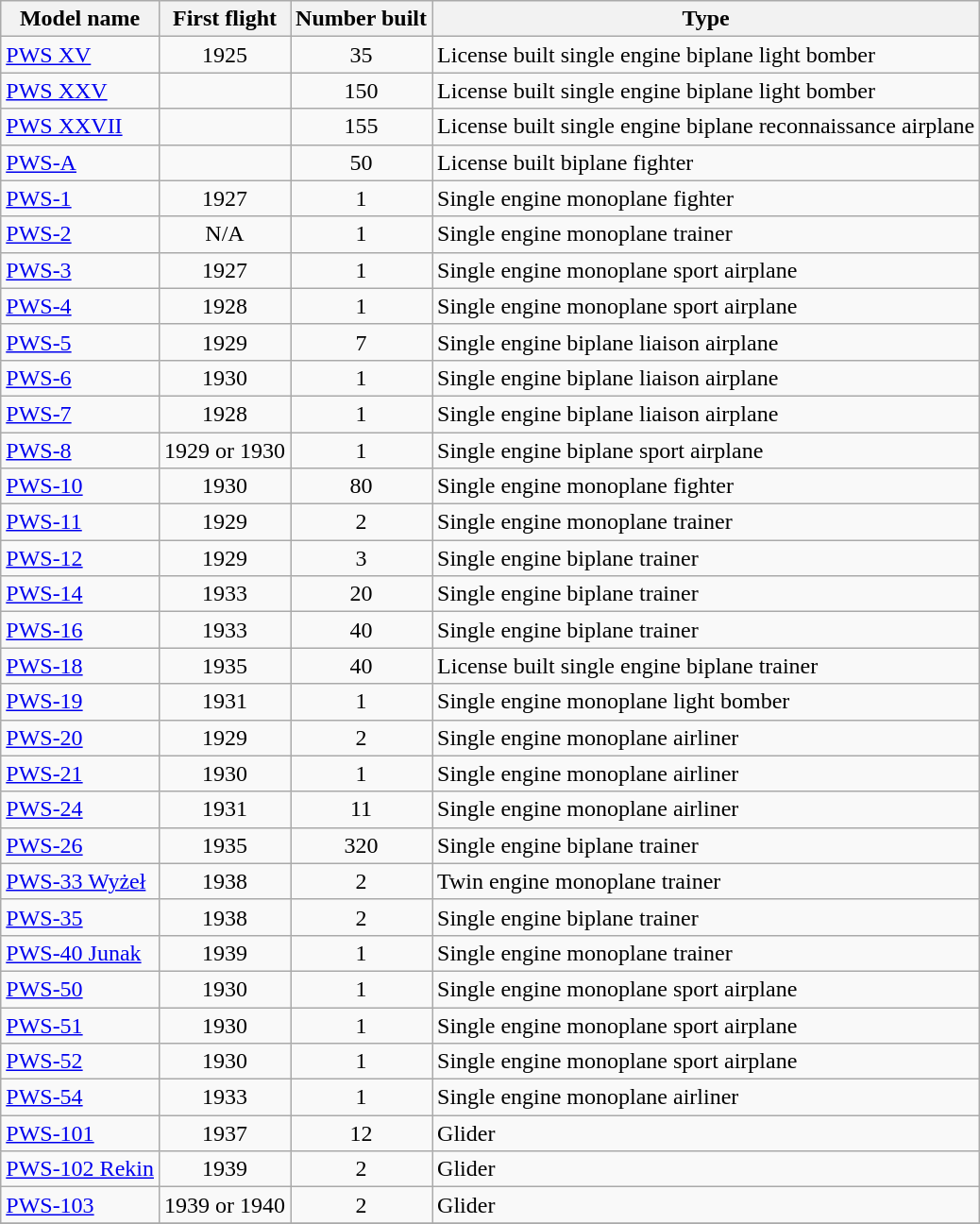<table class="wikitable sortable">
<tr>
<th>Model name</th>
<th>First flight</th>
<th>Number built</th>
<th>Type</th>
</tr>
<tr>
<td align=left><a href='#'>PWS XV</a></td>
<td align=center>1925</td>
<td align=center>35</td>
<td align=left>License built single engine biplane light bomber</td>
</tr>
<tr>
<td align=left><a href='#'>PWS XXV</a></td>
<td align=center></td>
<td align=center>150</td>
<td align=left>License built single engine biplane light bomber</td>
</tr>
<tr>
<td align=left><a href='#'>PWS XXVII</a></td>
<td align=center></td>
<td align=center>155</td>
<td align=left>License built single engine biplane reconnaissance airplane</td>
</tr>
<tr>
<td align=left><a href='#'>PWS-A</a></td>
<td align=center></td>
<td align=center>50</td>
<td align=left>License built biplane fighter</td>
</tr>
<tr>
<td align=left><a href='#'>PWS-1</a></td>
<td align=center>1927</td>
<td align=center>1</td>
<td align=left>Single engine monoplane fighter</td>
</tr>
<tr>
<td align=left><a href='#'>PWS-2</a></td>
<td align=center>N/A</td>
<td align=center>1</td>
<td align=left>Single engine monoplane trainer</td>
</tr>
<tr>
<td align=left><a href='#'>PWS-3</a></td>
<td align=center>1927</td>
<td align=center>1</td>
<td align=left>Single engine monoplane sport airplane</td>
</tr>
<tr>
<td align=left><a href='#'>PWS-4</a></td>
<td align=center>1928</td>
<td align=center>1</td>
<td align=left>Single engine monoplane sport airplane</td>
</tr>
<tr>
<td align=left><a href='#'>PWS-5</a></td>
<td align=center>1929</td>
<td align=center>7</td>
<td align=left>Single engine biplane liaison airplane</td>
</tr>
<tr>
<td align=left><a href='#'>PWS-6</a></td>
<td align=center>1930</td>
<td align=center>1</td>
<td align=left>Single engine biplane liaison airplane</td>
</tr>
<tr>
<td align=left><a href='#'>PWS-7</a></td>
<td align=center>1928</td>
<td align=center>1</td>
<td align=left>Single engine biplane liaison airplane</td>
</tr>
<tr>
<td align=left><a href='#'>PWS-8</a></td>
<td align=center>1929 or 1930</td>
<td align=center>1</td>
<td align=left>Single engine biplane sport airplane</td>
</tr>
<tr>
<td align=left><a href='#'>PWS-10</a></td>
<td align=center>1930</td>
<td align=center>80</td>
<td align=left>Single engine monoplane fighter</td>
</tr>
<tr>
<td align=left><a href='#'>PWS-11</a></td>
<td align=center>1929</td>
<td align=center>2</td>
<td align=left>Single engine monoplane trainer</td>
</tr>
<tr>
<td align=left><a href='#'>PWS-12</a></td>
<td align=center>1929</td>
<td align=center>3</td>
<td align=left>Single engine biplane trainer</td>
</tr>
<tr>
<td align=left><a href='#'>PWS-14</a></td>
<td align=center>1933</td>
<td align=center>20</td>
<td align=left>Single engine biplane trainer</td>
</tr>
<tr>
<td align=left><a href='#'>PWS-16</a></td>
<td align=center>1933</td>
<td align=center>40</td>
<td align=left>Single engine biplane trainer</td>
</tr>
<tr>
<td align=left><a href='#'>PWS-18</a></td>
<td align=center>1935</td>
<td align=center>40</td>
<td align=left>License built single engine biplane trainer</td>
</tr>
<tr>
<td align=left><a href='#'>PWS-19</a></td>
<td align=center>1931</td>
<td align=center>1</td>
<td align=left>Single engine monoplane light bomber</td>
</tr>
<tr>
<td align=left><a href='#'>PWS-20</a></td>
<td align=center>1929</td>
<td align=center>2</td>
<td align=left>Single engine monoplane airliner</td>
</tr>
<tr>
<td align=left><a href='#'>PWS-21</a></td>
<td align=center>1930</td>
<td align=center>1</td>
<td align=left>Single engine monoplane airliner</td>
</tr>
<tr>
<td align=left><a href='#'>PWS-24</a></td>
<td align=center>1931</td>
<td align=center>11</td>
<td align=left>Single engine monoplane airliner</td>
</tr>
<tr>
<td align=left><a href='#'>PWS-26</a></td>
<td align=center>1935</td>
<td align=center>320</td>
<td align=left>Single engine biplane trainer</td>
</tr>
<tr>
<td align=left><a href='#'>PWS-33 Wyżeł</a></td>
<td align=center>1938</td>
<td align=center>2</td>
<td align=left>Twin engine monoplane trainer</td>
</tr>
<tr>
<td align=left><a href='#'>PWS-35</a></td>
<td align=center>1938</td>
<td align=center>2</td>
<td align=left>Single engine biplane trainer</td>
</tr>
<tr>
<td align=left><a href='#'>PWS-40 Junak</a></td>
<td align=center>1939</td>
<td align=center>1</td>
<td align=left>Single engine monoplane trainer</td>
</tr>
<tr>
<td align=left><a href='#'>PWS-50</a></td>
<td align=center>1930</td>
<td align=center>1</td>
<td align=left>Single engine monoplane sport airplane</td>
</tr>
<tr>
<td align=left><a href='#'>PWS-51</a></td>
<td align=center>1930</td>
<td align=center>1</td>
<td align=left>Single engine monoplane sport airplane</td>
</tr>
<tr>
<td align=left><a href='#'>PWS-52</a></td>
<td align=center>1930</td>
<td align=center>1</td>
<td align=left>Single engine monoplane sport airplane</td>
</tr>
<tr>
<td align=left><a href='#'>PWS-54</a></td>
<td align=center>1933</td>
<td align=center>1</td>
<td align=left>Single engine monoplane airliner</td>
</tr>
<tr>
<td align=left><a href='#'>PWS-101</a></td>
<td align=center>1937</td>
<td align=center>12</td>
<td align=left>Glider</td>
</tr>
<tr>
<td align=left><a href='#'>PWS-102 Rekin</a></td>
<td align=center>1939</td>
<td align=center>2</td>
<td align=left>Glider</td>
</tr>
<tr>
<td align=left><a href='#'>PWS-103</a></td>
<td align=center>1939 or 1940</td>
<td align=center>2</td>
<td align=left>Glider</td>
</tr>
<tr>
</tr>
</table>
